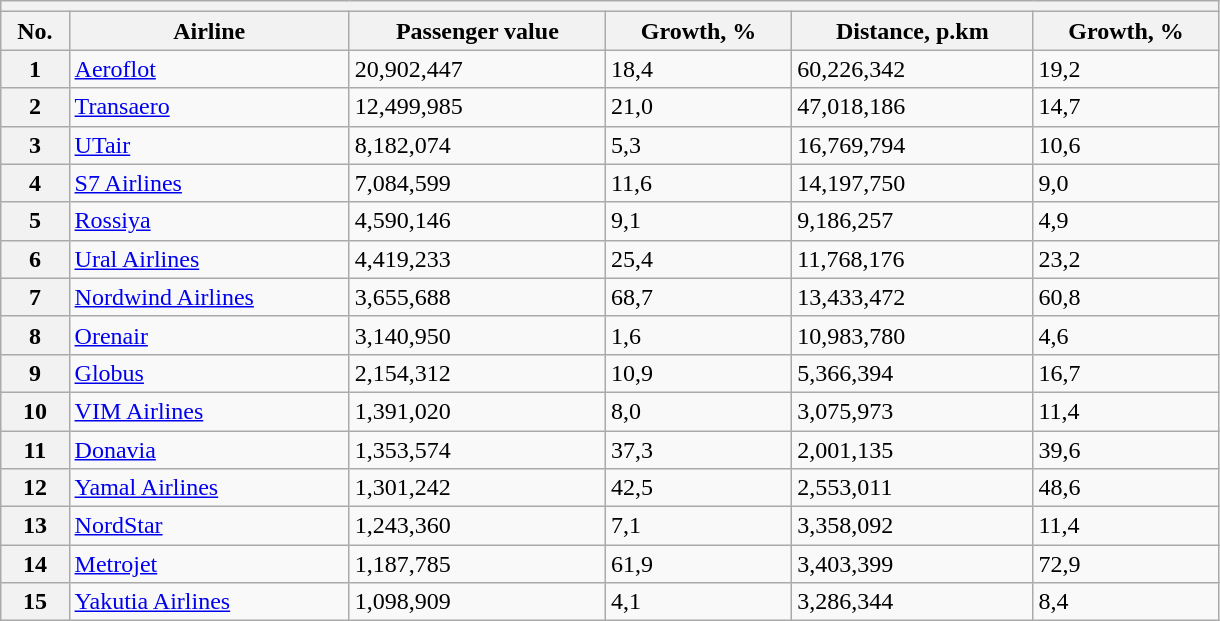<table class="sortable wikitable" style="text-align: centre">
<tr>
<th colspan="6" style="width:805px;"></th>
</tr>
<tr>
<th>No.</th>
<th>Airline</th>
<th>Passenger value</th>
<th>Growth, %</th>
<th>Distance, p.km</th>
<th>Growth, %</th>
</tr>
<tr>
<th>1</th>
<td><a href='#'>Aeroflot</a></td>
<td>20,902,447</td>
<td> 18,4</td>
<td>60,226,342</td>
<td> 19,2</td>
</tr>
<tr>
<th>2</th>
<td><a href='#'>Transaero</a></td>
<td>12,499,985</td>
<td> 21,0</td>
<td>47,018,186</td>
<td> 14,7</td>
</tr>
<tr>
<th>3</th>
<td><a href='#'>UTair</a></td>
<td>8,182,074</td>
<td> 5,3</td>
<td>16,769,794</td>
<td> 10,6</td>
</tr>
<tr>
<th>4</th>
<td><a href='#'>S7 Airlines</a></td>
<td>7,084,599</td>
<td> 11,6</td>
<td>14,197,750</td>
<td> 9,0</td>
</tr>
<tr>
<th>5</th>
<td><a href='#'>Rossiya</a></td>
<td>4,590,146</td>
<td> 9,1</td>
<td>9,186,257</td>
<td> 4,9</td>
</tr>
<tr>
<th>6</th>
<td><a href='#'>Ural Airlines</a></td>
<td>4,419,233</td>
<td> 25,4</td>
<td>11,768,176</td>
<td> 23,2</td>
</tr>
<tr>
<th>7</th>
<td><a href='#'>Nordwind Airlines</a></td>
<td>3,655,688</td>
<td> 68,7</td>
<td>13,433,472</td>
<td> 60,8</td>
</tr>
<tr>
<th>8</th>
<td><a href='#'>Orenair</a></td>
<td>3,140,950</td>
<td> 1,6</td>
<td>10,983,780</td>
<td> 4,6</td>
</tr>
<tr>
<th>9</th>
<td><a href='#'>Globus</a></td>
<td>2,154,312</td>
<td> 10,9</td>
<td>5,366,394</td>
<td> 16,7</td>
</tr>
<tr>
<th>10</th>
<td><a href='#'>VIM Airlines</a></td>
<td>1,391,020</td>
<td> 8,0</td>
<td>3,075,973</td>
<td> 11,4</td>
</tr>
<tr>
<th>11</th>
<td><a href='#'>Donavia</a></td>
<td>1,353,574</td>
<td> 37,3</td>
<td>2,001,135</td>
<td> 39,6</td>
</tr>
<tr>
<th>12</th>
<td><a href='#'>Yamal Airlines</a></td>
<td>1,301,242</td>
<td> 42,5</td>
<td>2,553,011</td>
<td> 48,6</td>
</tr>
<tr>
<th>13</th>
<td><a href='#'>NordStar</a></td>
<td>1,243,360</td>
<td> 7,1</td>
<td>3,358,092</td>
<td> 11,4</td>
</tr>
<tr>
<th>14</th>
<td><a href='#'>Metrojet</a></td>
<td>1,187,785</td>
<td> 61,9</td>
<td>3,403,399</td>
<td> 72,9</td>
</tr>
<tr>
<th>15</th>
<td><a href='#'>Yakutia Airlines</a></td>
<td>1,098,909</td>
<td> 4,1</td>
<td>3,286,344</td>
<td> 8,4</td>
</tr>
</table>
